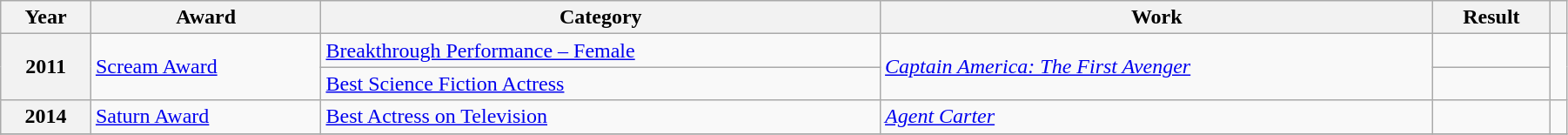<table class="wikitable sortable" style="width: 95%;">
<tr>
<th scope="col">Year</th>
<th scope="col">Award</th>
<th scope="col">Category</th>
<th scope="col">Work</th>
<th scope="col">Result</th>
<th scope="col" class="unsortable"></th>
</tr>
<tr>
<th scope="row" rowspan="2">2011</th>
<td rowspan="2"><a href='#'>Scream Award</a></td>
<td><a href='#'>Breakthrough Performance – Female</a></td>
<td rowspan="2"><em><a href='#'>Captain America: The First Avenger</a></em></td>
<td></td>
<td rowspan="2" style="text-align: center;"></td>
</tr>
<tr>
<td><a href='#'>Best Science Fiction Actress</a></td>
<td></td>
</tr>
<tr>
<th scope="row">2014</th>
<td><a href='#'>Saturn Award</a></td>
<td><a href='#'>Best Actress on Television</a></td>
<td><em><a href='#'>Agent Carter</a></em></td>
<td></td>
<td style="text-align: center;"></td>
</tr>
<tr>
</tr>
</table>
